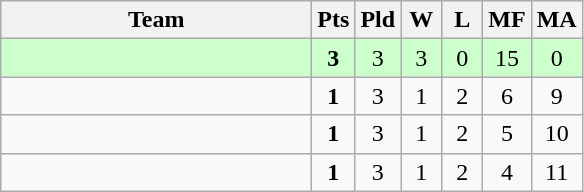<table class=wikitable style="text-align:center">
<tr>
<th width=200>Team</th>
<th width=20>Pts</th>
<th width=20>Pld</th>
<th width=20>W</th>
<th width=20>L</th>
<th width=20>MF</th>
<th width=20>MA</th>
</tr>
<tr bgcolor=ccffcc>
<td style="text-align:left"><strong></strong></td>
<td><strong>3</strong></td>
<td>3</td>
<td>3</td>
<td>0</td>
<td>15</td>
<td>0</td>
</tr>
<tr>
<td style="text-align:left"></td>
<td><strong>1</strong></td>
<td>3</td>
<td>1</td>
<td>2</td>
<td>6</td>
<td>9</td>
</tr>
<tr>
<td style="text-align:left"></td>
<td><strong>1</strong></td>
<td>3</td>
<td>1</td>
<td>2</td>
<td>5</td>
<td>10</td>
</tr>
<tr>
<td style="text-align:left"></td>
<td><strong>1</strong></td>
<td>3</td>
<td>1</td>
<td>2</td>
<td>4</td>
<td>11</td>
</tr>
</table>
